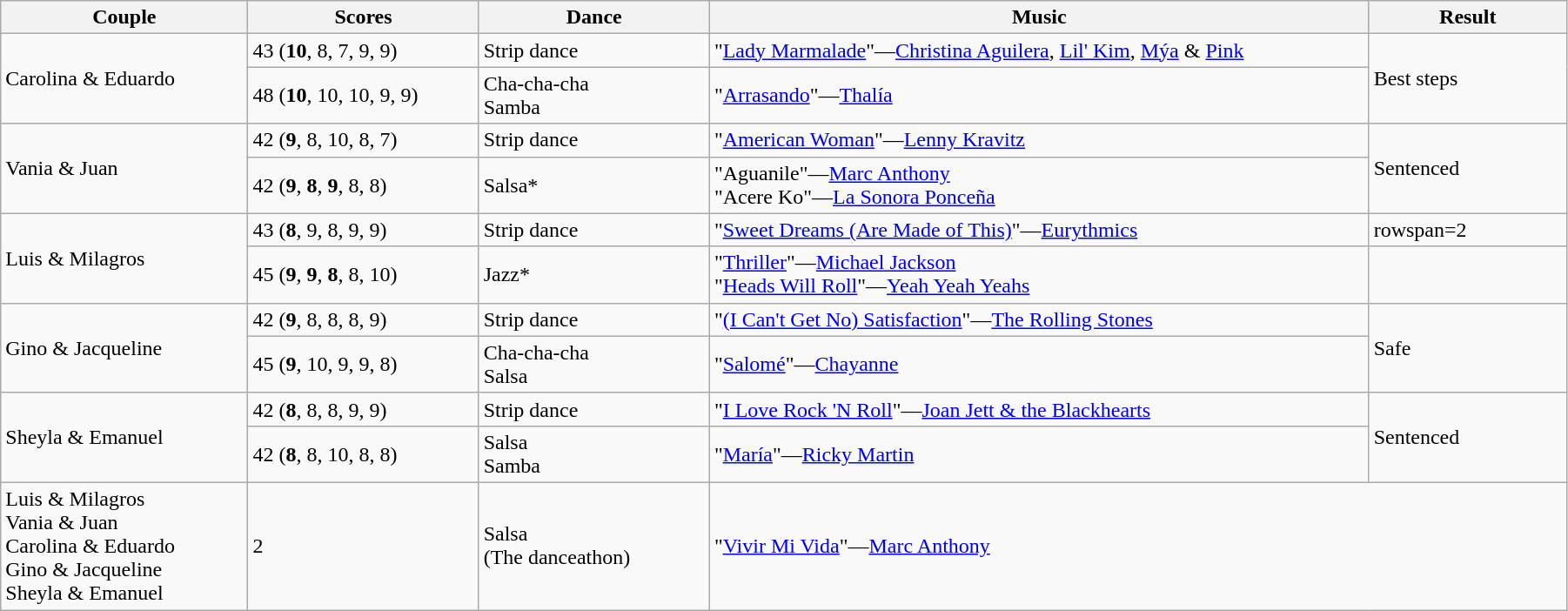<table class="wikitable sortable" style="width:95%; white-space:nowrap">
<tr>
<th style="width:15%;">Couple</th>
<th style="width:14%;">Scores</th>
<th style="width:14%;">Dance</th>
<th style="width:40%;">Music</th>
<th style="width:12%;">Result</th>
</tr>
<tr>
<td rowspan=2>Carolina & Eduardo</td>
<td>43 (<strong>10</strong>, 8, 7, 9, 9)</td>
<td>Strip dance</td>
<td>"<a href='#'>Lady Marmalade</a>"—<a href='#'>Christina Aguilera</a>, <a href='#'>Lil' Kim</a>, <a href='#'>Mýa</a> & <a href='#'>Pink</a></td>
<td rowspan=2>Best steps</td>
</tr>
<tr>
<td>48 (<strong>10</strong>, 10, 10, 9, 9)</td>
<td>Cha-cha-cha<br>Samba</td>
<td>"<a href='#'>Arrasando</a>"—<a href='#'>Thalía</a></td>
</tr>
<tr>
<td rowspan=2>Vania & Juan</td>
<td>42 (<strong>9</strong>, 8, 10, 8, 7)</td>
<td>Strip dance</td>
<td>"<a href='#'>American Woman</a>"—<a href='#'>Lenny Kravitz</a></td>
<td rowspan=2>Sentenced</td>
</tr>
<tr>
<td>42 (<strong>9</strong>, <strong>8</strong>, <strong>9</strong>, 8, 8)</td>
<td>Salsa*</td>
<td>"Aguanile"—<a href='#'>Marc Anthony</a><br>"Acere Ko"—<a href='#'>La Sonora Ponceña</a></td>
</tr>
<tr>
<td rowspan=2>Luis & Milagros</td>
<td>43 (<strong>8</strong>, 9, 8, 9, 9)</td>
<td>Strip dance</td>
<td>"<a href='#'>Sweet Dreams (Are Made of This)</a>"—<a href='#'>Eurythmics</a></td>
<td>rowspan=2 </td>
</tr>
<tr>
<td>45 (<strong>9</strong>, <strong>9</strong>, <strong>8</strong>, 8, 10)</td>
<td>Jazz*</td>
<td>"<a href='#'>Thriller</a>"—<a href='#'>Michael Jackson</a><br>"<a href='#'>Heads Will Roll</a>"—<a href='#'>Yeah Yeah Yeahs</a></td>
</tr>
<tr>
<td rowspan=2>Gino & Jacqueline</td>
<td>42 (<strong>9</strong>, 8, 8, 8, 9)</td>
<td>Strip dance</td>
<td>"<a href='#'>(I Can't Get No) Satisfaction</a>"—<a href='#'>The Rolling Stones</a></td>
<td rowspan=2>Safe</td>
</tr>
<tr>
<td>45 (<strong>9</strong>, 10, 9, 9, 8)</td>
<td>Cha-cha-cha<br>Salsa</td>
<td>"<a href='#'>Salomé</a>"—<a href='#'>Chayanne</a></td>
</tr>
<tr>
<td rowspan=2>Sheyla & Emanuel</td>
<td>42 (<strong>8</strong>, 8, 8, 9, 9)</td>
<td>Strip dance</td>
<td>"<a href='#'>I Love Rock 'N Roll</a>"—<a href='#'>Joan Jett & the Blackhearts</a></td>
<td rowspan=2>Sentenced</td>
</tr>
<tr>
<td>42 (<strong>8</strong>, 8, 10, 8, 8)</td>
<td>Salsa<br>Samba</td>
<td>"<a href='#'>María</a>"—<a href='#'>Ricky Martin</a></td>
</tr>
<tr>
<td>Luis & Milagros<br>Vania & Juan<br>Carolina & Eduardo<br>Gino & Jacqueline<br>Sheyla & Emanuel</td>
<td valign="top"><br><br>2</td>
<td>Salsa<br>(The danceathon)</td>
<td colspan="2">"<a href='#'>Vivir Mi Vida</a>"—<a href='#'>Marc Anthony</a></td>
</tr>
</table>
